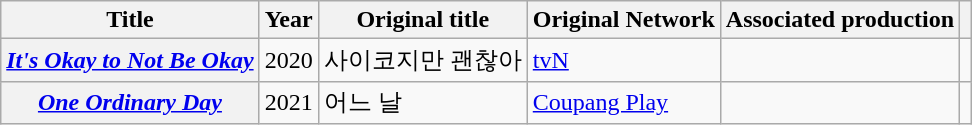<table class="wikitable plainrowheaders">
<tr>
<th scope="col">Title</th>
<th scope="col">Year</th>
<th scope="col">Original title</th>
<th scope="col">Original Network</th>
<th scope="col">Associated production</th>
<th scope="col"></th>
</tr>
<tr>
<th scope="row"><em><a href='#'>It's Okay to Not Be Okay</a></em></th>
<td>2020</td>
<td>사이코지만 괜찮아</td>
<td><a href='#'>tvN</a></td>
<td></td>
<td style="text-align:center"></td>
</tr>
<tr>
<th scope="row"><em><a href='#'>One Ordinary Day</a></em></th>
<td>2021</td>
<td>어느 날</td>
<td><a href='#'>Coupang Play</a></td>
<td></td>
<td style="text-align:center"></td>
</tr>
</table>
